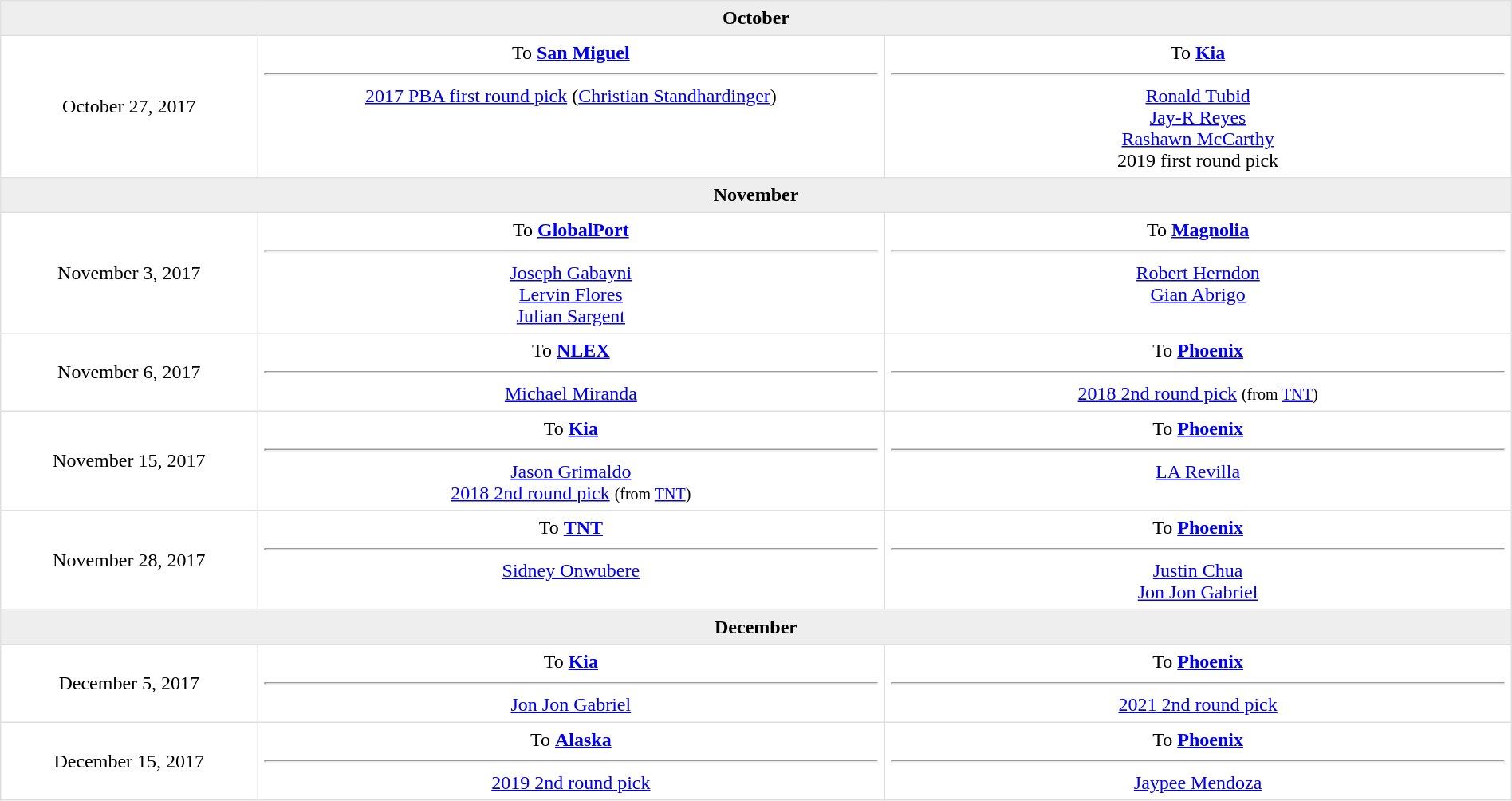<table border=1 style="border-collapse:collapse; text-align: center; width: 100%" bordercolor="#DFDFDF"  cellpadding="5">
<tr bgcolor="eeeeee">
<th style="" colspan=4>October</th>
</tr>
<tr>
<td style="width:12%">October 27, 2017</td>
<td style="width:29.3%" valign="top">To <strong><a href='#'>San Miguel</a></strong><hr><a href='#'>2017 PBA first round pick</a> (<a href='#'>Christian Standhardinger</a>)</td>
<td style="width:29.3%" valign="top">To <strong><a href='#'>Kia</a></strong><hr><a href='#'>Ronald Tubid</a><br><a href='#'>Jay-R Reyes</a><br><a href='#'>Rashawn McCarthy</a><br> 2019 first round pick</td>
</tr>
<tr bgcolor="eeeeee">
<th style="" colspan=4>November</th>
</tr>
<tr>
<td style="width:12%">November 3, 2017</td>
<td style="width:29.3%" valign="top">To <strong><a href='#'>GlobalPort</a></strong><hr><a href='#'>Joseph Gabayni</a><br><a href='#'>Lervin Flores</a><br><a href='#'>Julian Sargent</a></td>
<td style="width:29.3%" valign="top">To <strong><a href='#'>Magnolia</a></strong><hr><a href='#'>Robert Herndon</a><br><a href='#'>Gian Abrigo</a></td>
</tr>
<tr>
<td style="width:12%">November 6, 2017</td>
<td style="width:29.3%" valign="top">To <strong><a href='#'>NLEX</a></strong><hr><a href='#'>Michael Miranda</a></td>
<td style="width:29.3%" valign="top">To <strong><a href='#'>Phoenix</a></strong><hr><a href='#'>2018 2nd round pick</a> <small>(from <a href='#'>TNT</a>)</small></td>
</tr>
<tr>
<td style="width:12%">November 15, 2017</td>
<td style="width:29.3%" valign="top">To <strong><a href='#'>Kia</a></strong><hr><a href='#'>Jason Grimaldo</a><br><a href='#'>2018 2nd round pick</a> <small>(from <a href='#'>TNT</a>)</small></td>
<td style="width:29.3%" valign="top">To <strong><a href='#'>Phoenix</a></strong><hr><a href='#'>LA Revilla</a></td>
</tr>
<tr>
<td style="width:12%">November 28, 2017</td>
<td style="width:29.3%" valign="top">To <strong><a href='#'>TNT</a></strong><hr><a href='#'>Sidney Onwubere</a></td>
<td style="width:29.3%" valign="top">To <strong><a href='#'>Phoenix</a></strong><hr><a href='#'>Justin Chua</a><br><a href='#'>Jon Jon Gabriel</a></td>
</tr>
<tr bgcolor="eeeeee">
<th style="" colspan=4>December</th>
</tr>
<tr>
<td style="width:12%">December 5, 2017</td>
<td style="width:29.3%" valign="top">To <strong><a href='#'>Kia</a></strong><hr><a href='#'>Jon Jon Gabriel</a></td>
<td style="width:29.3%" valign="top">To <strong><a href='#'>Phoenix</a></strong><hr><a href='#'>2021 2nd round pick</a></td>
</tr>
<tr>
<td style="width:12%">December 15, 2017</td>
<td style="width:29.3%" valign="top">To <strong><a href='#'>Alaska</a></strong><hr><a href='#'>2019 2nd round pick</a></td>
<td style="width:29.3%" valign="top">To <strong><a href='#'>Phoenix</a></strong><hr><a href='#'>Jaypee Mendoza</a></td>
</tr>
</table>
